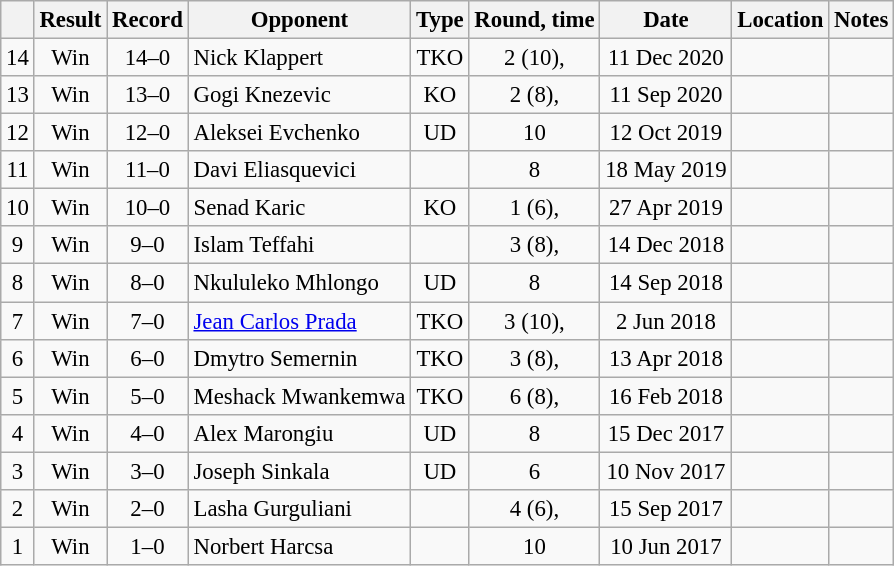<table class="wikitable" style="text-align:center; font-size:95%">
<tr>
<th></th>
<th>Result</th>
<th>Record</th>
<th>Opponent</th>
<th>Type</th>
<th>Round, time</th>
<th>Date</th>
<th>Location</th>
<th>Notes</th>
</tr>
<tr>
<td>14</td>
<td>Win</td>
<td>14–0</td>
<td align=left> Nick Klappert</td>
<td>TKO</td>
<td>2 (10), </td>
<td>11 Dec 2020</td>
<td align=left></td>
<td align=left></td>
</tr>
<tr>
<td>13</td>
<td>Win</td>
<td>13–0</td>
<td align=left> Gogi Knezevic</td>
<td>KO</td>
<td>2 (8), </td>
<td>11 Sep 2020</td>
<td align=left></td>
<td></td>
</tr>
<tr>
<td>12</td>
<td>Win</td>
<td>12–0</td>
<td align=left> Aleksei Evchenko</td>
<td>UD</td>
<td>10</td>
<td>12 Oct 2019</td>
<td align=left></td>
<td></td>
</tr>
<tr>
<td>11</td>
<td>Win</td>
<td>11–0</td>
<td align=left> Davi Eliasquevici</td>
<td></td>
<td>8</td>
<td>18 May 2019</td>
<td align=left></td>
<td></td>
</tr>
<tr>
<td>10</td>
<td>Win</td>
<td>10–0</td>
<td align=left> Senad Karic</td>
<td>KO</td>
<td>1 (6), </td>
<td>27 Apr 2019</td>
<td align=left></td>
<td></td>
</tr>
<tr>
<td>9</td>
<td>Win</td>
<td>9–0</td>
<td align=left> Islam Teffahi</td>
<td></td>
<td>3 (8), </td>
<td>14 Dec 2018</td>
<td align=left></td>
<td></td>
</tr>
<tr>
<td>8</td>
<td>Win</td>
<td>8–0</td>
<td align=left> Nkululeko Mhlongo</td>
<td>UD</td>
<td>8</td>
<td>14 Sep 2018</td>
<td align=left></td>
<td></td>
</tr>
<tr>
<td>7</td>
<td>Win</td>
<td>7–0</td>
<td align=left> <a href='#'>Jean Carlos Prada</a></td>
<td>TKO</td>
<td>3 (10), </td>
<td>2 Jun 2018</td>
<td align=left></td>
<td></td>
</tr>
<tr>
<td>6</td>
<td>Win</td>
<td>6–0</td>
<td align=left> Dmytro Semernin</td>
<td>TKO</td>
<td>3 (8), </td>
<td>13 Apr 2018</td>
<td align=left></td>
<td></td>
</tr>
<tr>
<td>5</td>
<td>Win</td>
<td>5–0</td>
<td align=left> Meshack Mwankemwa</td>
<td>TKO</td>
<td>6 (8), </td>
<td>16 Feb 2018</td>
<td align=left></td>
<td></td>
</tr>
<tr>
<td>4</td>
<td>Win</td>
<td>4–0</td>
<td align=left> Alex Marongiu</td>
<td>UD</td>
<td>8</td>
<td>15 Dec 2017</td>
<td align=left></td>
<td></td>
</tr>
<tr>
<td>3</td>
<td>Win</td>
<td>3–0</td>
<td align=left> Joseph Sinkala</td>
<td>UD</td>
<td>6</td>
<td>10 Nov 2017</td>
<td align=left></td>
<td></td>
</tr>
<tr>
<td>2</td>
<td>Win</td>
<td>2–0</td>
<td align=left> Lasha Gurguliani</td>
<td></td>
<td>4 (6), </td>
<td>15 Sep 2017</td>
<td align=left></td>
<td></td>
</tr>
<tr>
<td>1</td>
<td>Win</td>
<td>1–0</td>
<td align=left> Norbert Harcsa</td>
<td></td>
<td>10</td>
<td>10 Jun 2017</td>
<td align=left></td>
<td align=left></td>
</tr>
</table>
